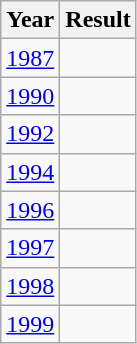<table class="wikitable" style="text-align:center">
<tr>
<th>Year</th>
<th>Result</th>
</tr>
<tr>
<td><a href='#'>1987</a></td>
<td></td>
</tr>
<tr>
<td><a href='#'>1990</a></td>
<td></td>
</tr>
<tr>
<td><a href='#'>1992</a></td>
<td></td>
</tr>
<tr>
<td><a href='#'>1994</a></td>
<td></td>
</tr>
<tr>
<td><a href='#'>1996</a></td>
<td></td>
</tr>
<tr>
<td><a href='#'>1997</a></td>
<td></td>
</tr>
<tr>
<td><a href='#'>1998</a></td>
<td></td>
</tr>
<tr>
<td><a href='#'>1999</a></td>
<td></td>
</tr>
</table>
